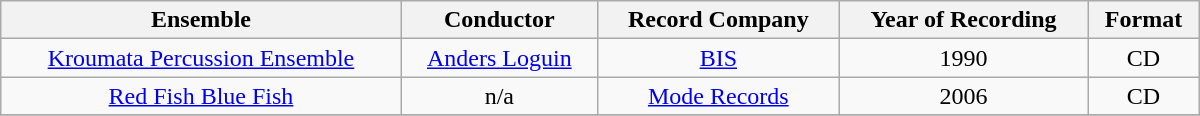<table class="wikitable" width="800px">
<tr>
<th align="center">Ensemble</th>
<th align="center">Conductor</th>
<th align="center">Record Company</th>
<th align="center">Year of Recording</th>
<th align="center">Format</th>
</tr>
<tr>
<td align="center"><a href='#'>Kroumata Percussion Ensemble</a></td>
<td align="center"><a href='#'>Anders Loguin</a></td>
<td align="center"><a href='#'>BIS</a></td>
<td align="center">1990</td>
<td align="center">CD</td>
</tr>
<tr>
<td align="center"><a href='#'>Red Fish Blue Fish</a></td>
<td align="center">n/a</td>
<td align="center"><a href='#'>Mode Records</a></td>
<td align="center">2006</td>
<td align="center">CD</td>
</tr>
<tr>
</tr>
</table>
